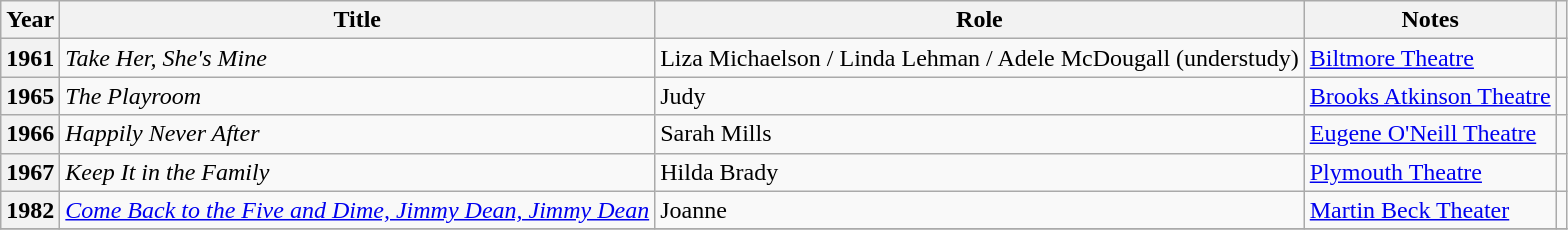<table class="wikitable plainrowheaders sortable">
<tr>
<th>Year</th>
<th>Title</th>
<th>Role</th>
<th>Notes</th>
<th class="unsortable"></th>
</tr>
<tr>
<th scope="row">1961</th>
<td><em>Take Her, She's Mine</em></td>
<td>Liza Michaelson / Linda Lehman / Adele McDougall (understudy)</td>
<td><a href='#'>Biltmore Theatre</a></td>
<td style="text-align:center;"></td>
</tr>
<tr>
<th scope="row">1965</th>
<td><em>The Playroom</em></td>
<td>Judy</td>
<td><a href='#'>Brooks Atkinson Theatre</a></td>
<td style="text-align:center;"></td>
</tr>
<tr>
<th scope="row">1966</th>
<td><em>Happily Never After</em></td>
<td>Sarah Mills</td>
<td><a href='#'>Eugene O'Neill Theatre</a></td>
<td style="text-align:center;"></td>
</tr>
<tr>
<th scope="row">1967</th>
<td><em>Keep It in the Family</em></td>
<td>Hilda Brady</td>
<td><a href='#'>Plymouth Theatre</a></td>
<td style="text-align:center;"></td>
</tr>
<tr>
<th scope="row">1982</th>
<td><em><a href='#'>Come Back to the Five and Dime, Jimmy Dean, Jimmy Dean</a></em></td>
<td>Joanne</td>
<td><a href='#'>Martin Beck Theater</a></td>
<td style="text-align:center;"></td>
</tr>
<tr>
</tr>
</table>
